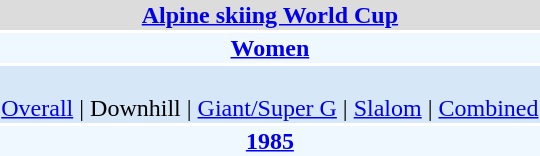<table align="right" class="toccolours" style="margin: 0 0 1em 1em;">
<tr>
<td colspan="2" align=center bgcolor=Gainsboro><strong><a href='#'>Alpine skiing World Cup</a></strong></td>
</tr>
<tr>
<td colspan="2" align=center bgcolor=AliceBlue><strong><a href='#'>Women</a></strong></td>
</tr>
<tr>
<td colspan="2" align=center bgcolor=D6E8F8><br><a href='#'>Overall</a> | 
Downhill | 
<a href='#'>Giant/Super G</a> | 
<a href='#'>Slalom</a> | 
<a href='#'>Combined</a></td>
</tr>
<tr>
<td colspan="2" align=center bgcolor=AliceBlue><strong><a href='#'>1985</a></strong></td>
</tr>
</table>
